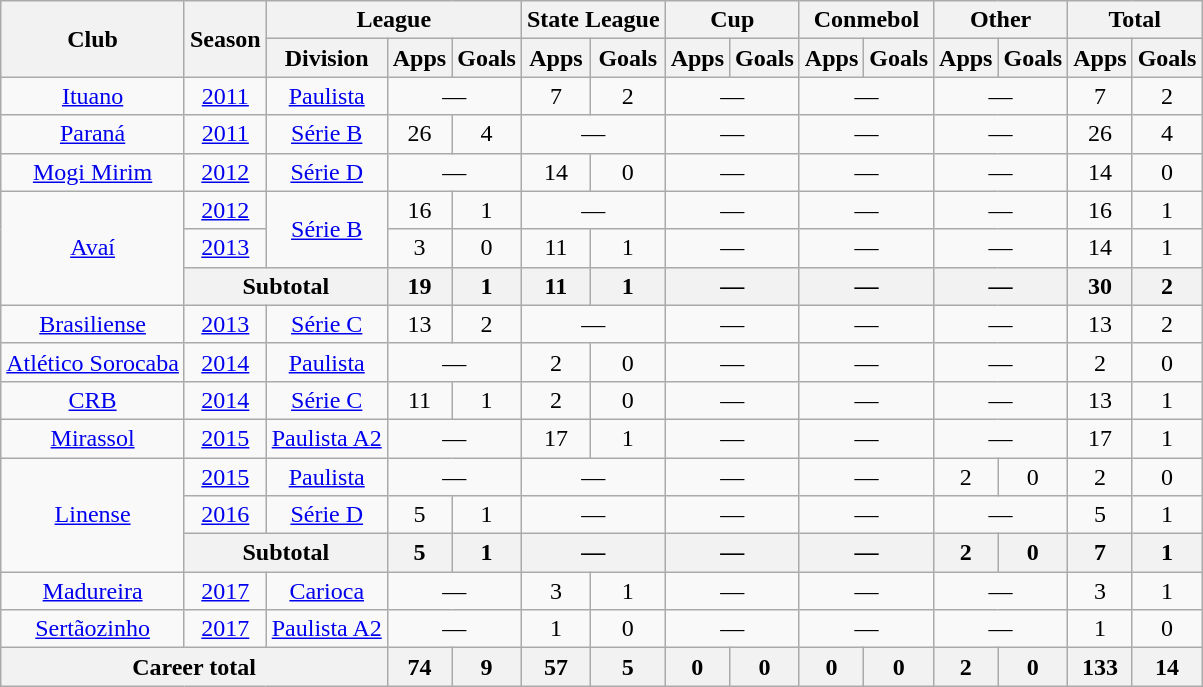<table class="wikitable" style="text-align: center;">
<tr>
<th rowspan="2">Club</th>
<th rowspan="2">Season</th>
<th colspan="3">League</th>
<th colspan="2">State League</th>
<th colspan="2">Cup</th>
<th colspan="2">Conmebol</th>
<th colspan="2">Other</th>
<th colspan="2">Total</th>
</tr>
<tr>
<th>Division</th>
<th>Apps</th>
<th>Goals</th>
<th>Apps</th>
<th>Goals</th>
<th>Apps</th>
<th>Goals</th>
<th>Apps</th>
<th>Goals</th>
<th>Apps</th>
<th>Goals</th>
<th>Apps</th>
<th>Goals</th>
</tr>
<tr>
<td valign="center"><a href='#'>Ituano</a></td>
<td><a href='#'>2011</a></td>
<td><a href='#'>Paulista</a></td>
<td colspan="2">—</td>
<td>7</td>
<td>2</td>
<td colspan="2">—</td>
<td colspan="2">—</td>
<td colspan="2">—</td>
<td>7</td>
<td>2</td>
</tr>
<tr>
<td valign="center"><a href='#'>Paraná</a></td>
<td><a href='#'>2011</a></td>
<td><a href='#'>Série B</a></td>
<td>26</td>
<td>4</td>
<td colspan="2">—</td>
<td colspan="2">—</td>
<td colspan="2">—</td>
<td colspan="2">—</td>
<td>26</td>
<td>4</td>
</tr>
<tr>
<td valign="center"><a href='#'>Mogi Mirim</a></td>
<td><a href='#'>2012</a></td>
<td><a href='#'>Série D</a></td>
<td colspan="2">—</td>
<td>14</td>
<td>0</td>
<td colspan="2">—</td>
<td colspan="2">—</td>
<td colspan="2">—</td>
<td>14</td>
<td>0</td>
</tr>
<tr>
<td rowspan=3 valign="center"><a href='#'>Avaí</a></td>
<td><a href='#'>2012</a></td>
<td rowspan=2><a href='#'>Série B</a></td>
<td>16</td>
<td>1</td>
<td colspan="2">—</td>
<td colspan="2">—</td>
<td colspan="2">—</td>
<td colspan="2">—</td>
<td>16</td>
<td>1</td>
</tr>
<tr>
<td><a href='#'>2013</a></td>
<td>3</td>
<td>0</td>
<td>11</td>
<td>1</td>
<td colspan="2">—</td>
<td colspan="2">—</td>
<td colspan="2">—</td>
<td>14</td>
<td>1</td>
</tr>
<tr>
<th colspan="2"><strong>Subtotal</strong></th>
<th>19</th>
<th>1</th>
<th>11</th>
<th>1</th>
<th colspan="2">—</th>
<th colspan="2">—</th>
<th colspan="2">—</th>
<th>30</th>
<th>2</th>
</tr>
<tr>
<td valign="center"><a href='#'>Brasiliense</a></td>
<td><a href='#'>2013</a></td>
<td><a href='#'>Série C</a></td>
<td>13</td>
<td>2</td>
<td colspan="2">—</td>
<td colspan="2">—</td>
<td colspan="2">—</td>
<td colspan="2">—</td>
<td>13</td>
<td>2</td>
</tr>
<tr>
<td valign="center"><a href='#'>Atlético Sorocaba</a></td>
<td><a href='#'>2014</a></td>
<td><a href='#'>Paulista</a></td>
<td colspan="2">—</td>
<td>2</td>
<td>0</td>
<td colspan="2">—</td>
<td colspan="2">—</td>
<td colspan="2">—</td>
<td>2</td>
<td>0</td>
</tr>
<tr>
<td valign="center"><a href='#'>CRB</a></td>
<td><a href='#'>2014</a></td>
<td><a href='#'>Série C</a></td>
<td>11</td>
<td>1</td>
<td>2</td>
<td>0</td>
<td colspan="2">—</td>
<td colspan="2">—</td>
<td colspan="2">—</td>
<td>13</td>
<td>1</td>
</tr>
<tr>
<td valign="center"><a href='#'>Mirassol</a></td>
<td><a href='#'>2015</a></td>
<td><a href='#'>Paulista A2</a></td>
<td colspan="2">—</td>
<td>17</td>
<td>1</td>
<td colspan="2">—</td>
<td colspan="2">—</td>
<td colspan="2">—</td>
<td>17</td>
<td>1</td>
</tr>
<tr>
<td rowspan=3 valign="center"><a href='#'>Linense</a></td>
<td><a href='#'>2015</a></td>
<td><a href='#'>Paulista</a></td>
<td colspan="2">—</td>
<td colspan="2">—</td>
<td colspan="2">—</td>
<td colspan="2">—</td>
<td>2</td>
<td>0</td>
<td>2</td>
<td>0</td>
</tr>
<tr>
<td><a href='#'>2016</a></td>
<td><a href='#'>Série D</a></td>
<td>5</td>
<td>1</td>
<td colspan="2">—</td>
<td colspan="2">—</td>
<td colspan="2">—</td>
<td colspan="2">—</td>
<td>5</td>
<td>1</td>
</tr>
<tr>
<th colspan="2"><strong>Subtotal</strong></th>
<th>5</th>
<th>1</th>
<th colspan="2">—</th>
<th colspan="2">—</th>
<th colspan="2">—</th>
<th>2</th>
<th>0</th>
<th>7</th>
<th>1</th>
</tr>
<tr>
<td valign="center"><a href='#'>Madureira</a></td>
<td><a href='#'>2017</a></td>
<td><a href='#'>Carioca</a></td>
<td colspan="2">—</td>
<td>3</td>
<td>1</td>
<td colspan="2">—</td>
<td colspan="2">—</td>
<td colspan="2">—</td>
<td>3</td>
<td>1</td>
</tr>
<tr>
<td valign="center"><a href='#'>Sertãozinho</a></td>
<td><a href='#'>2017</a></td>
<td><a href='#'>Paulista A2</a></td>
<td colspan="2">—</td>
<td>1</td>
<td>0</td>
<td colspan="2">—</td>
<td colspan="2">—</td>
<td colspan="2">—</td>
<td>1</td>
<td>0</td>
</tr>
<tr>
<th colspan="3"><strong>Career total</strong></th>
<th>74</th>
<th>9</th>
<th>57</th>
<th>5</th>
<th>0</th>
<th>0</th>
<th>0</th>
<th>0</th>
<th>2</th>
<th>0</th>
<th>133</th>
<th>14</th>
</tr>
</table>
